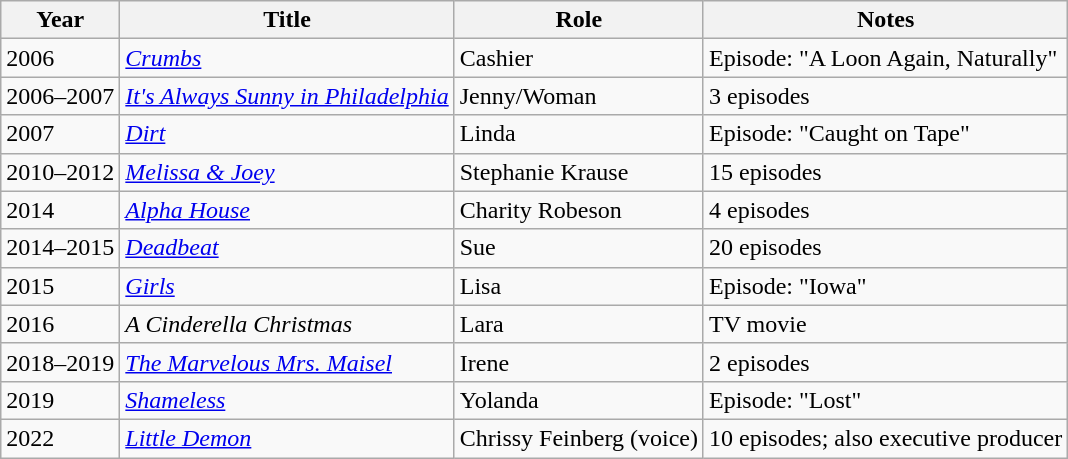<table class="wikitable sortable">
<tr>
<th>Year</th>
<th>Title</th>
<th>Role</th>
<th class=unsortable>Notes</th>
</tr>
<tr>
<td>2006</td>
<td><em><a href='#'>Crumbs</a></em></td>
<td>Cashier</td>
<td>Episode: "A Loon Again, Naturally"</td>
</tr>
<tr>
<td>2006–2007</td>
<td><em><a href='#'>It's Always Sunny in Philadelphia</a></em></td>
<td>Jenny/Woman</td>
<td>3 episodes</td>
</tr>
<tr>
<td>2007</td>
<td><em><a href='#'>Dirt</a></em></td>
<td>Linda</td>
<td>Episode: "Caught on Tape"</td>
</tr>
<tr>
<td>2010–2012</td>
<td><em><a href='#'>Melissa & Joey</a></em></td>
<td>Stephanie Krause</td>
<td>15 episodes</td>
</tr>
<tr>
<td>2014</td>
<td><em><a href='#'>Alpha House</a></em></td>
<td>Charity Robeson</td>
<td>4 episodes</td>
</tr>
<tr>
<td>2014–2015</td>
<td><em><a href='#'>Deadbeat</a></em></td>
<td>Sue</td>
<td>20 episodes</td>
</tr>
<tr>
<td>2015</td>
<td><em><a href='#'>Girls</a></em></td>
<td>Lisa</td>
<td>Episode: "Iowa"</td>
</tr>
<tr>
<td>2016</td>
<td><em>A Cinderella Christmas</em></td>
<td>Lara</td>
<td>TV movie</td>
</tr>
<tr>
<td>2018–2019</td>
<td><em><a href='#'>The Marvelous Mrs. Maisel</a></em></td>
<td>Irene</td>
<td>2 episodes</td>
</tr>
<tr>
<td>2019</td>
<td><em><a href='#'>Shameless</a></em></td>
<td>Yolanda</td>
<td>Episode: "Lost"</td>
</tr>
<tr>
<td>2022</td>
<td><em><a href='#'>Little Demon</a></em></td>
<td>Chrissy Feinberg (voice)</td>
<td>10 episodes; also executive producer</td>
</tr>
</table>
